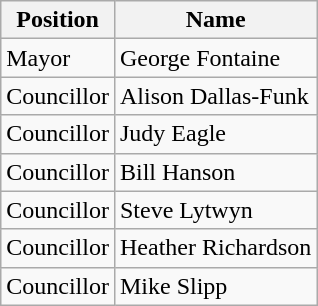<table class="wikitable">
<tr>
<th>Position</th>
<th>Name</th>
</tr>
<tr>
<td>Mayor</td>
<td>George Fontaine</td>
</tr>
<tr>
<td>Councillor</td>
<td>Alison Dallas-Funk</td>
</tr>
<tr>
<td>Councillor</td>
<td>Judy Eagle</td>
</tr>
<tr>
<td>Councillor</td>
<td>Bill Hanson</td>
</tr>
<tr>
<td>Councillor</td>
<td>Steve Lytwyn</td>
</tr>
<tr>
<td>Councillor</td>
<td>Heather Richardson</td>
</tr>
<tr>
<td>Councillor</td>
<td>Mike Slipp</td>
</tr>
</table>
